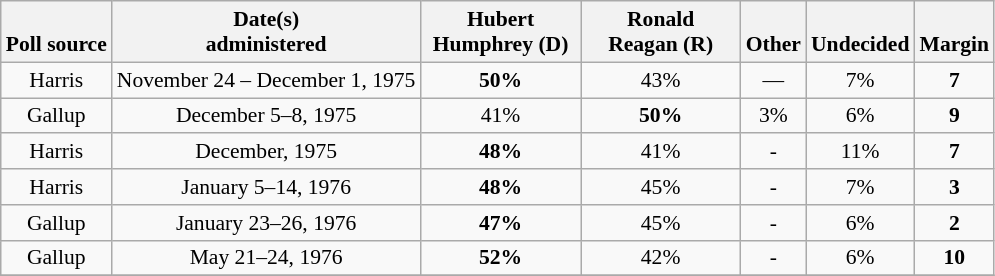<table class="wikitable sortable" style="text-align:center;font-size:90%;line-height:17px">
<tr valign= bottom>
<th>Poll source</th>
<th>Date(s)<br>administered</th>
<th class="unsortable" style="width:100px;">Hubert<br>Humphrey (D)</th>
<th class="unsortable" style="width:100px;">Ronald<br>Reagan (R)</th>
<th class="unsortable">Other</th>
<th class="unsortable">Undecided</th>
<th>Margin</th>
</tr>
<tr>
<td align="center">Harris</td>
<td>November 24 – December 1, 1975</td>
<td><strong>50%</strong></td>
<td align="center">43%</td>
<td align="center">—</td>
<td align="center">7%</td>
<td><strong>7</strong></td>
</tr>
<tr>
<td align="center">Gallup</td>
<td>December 5–8, 1975</td>
<td align="center">41%</td>
<td><strong>50%</strong></td>
<td align="center">3%</td>
<td align="center">6%</td>
<td><strong>9</strong></td>
</tr>
<tr>
<td align="center">Harris</td>
<td>December, 1975</td>
<td><strong>48%</strong></td>
<td align="center">41%</td>
<td align="center">-</td>
<td align="center">11%</td>
<td><strong>7</strong></td>
</tr>
<tr>
<td align="center">Harris</td>
<td>January 5–14, 1976</td>
<td><strong>48%</strong></td>
<td align="center">45%</td>
<td align="center">-</td>
<td align="center">7%</td>
<td><strong>3</strong></td>
</tr>
<tr>
<td align="center">Gallup</td>
<td>January 23–26, 1976</td>
<td><strong>47%</strong></td>
<td align="center">45%</td>
<td align="center">-</td>
<td align="center">6%</td>
<td><strong>2</strong></td>
</tr>
<tr>
<td align="center">Gallup</td>
<td>May 21–24, 1976</td>
<td><strong>52%</strong></td>
<td align="center">42%</td>
<td align="center">-</td>
<td align="center">6%</td>
<td><strong>10</strong></td>
</tr>
<tr>
</tr>
</table>
